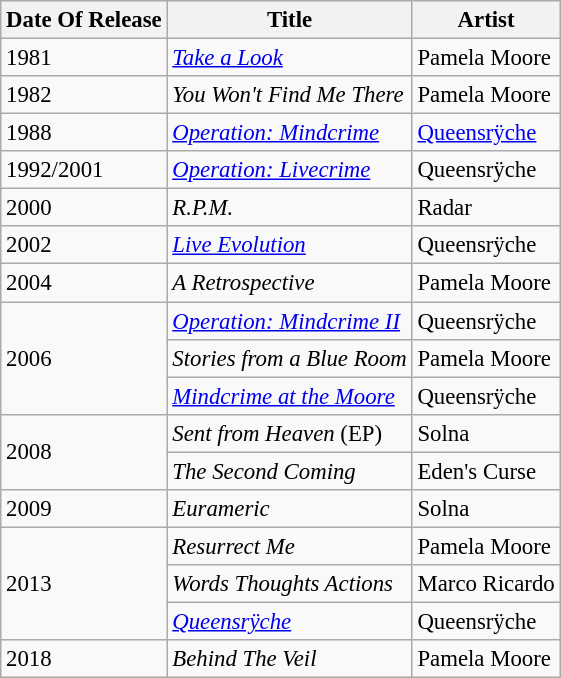<table class="wikitable" style="font-size: 95%;">
<tr>
<th>Date Of Release</th>
<th>Title</th>
<th>Artist</th>
</tr>
<tr>
<td>1981</td>
<td><em><a href='#'>Take a Look</a></em></td>
<td>Pamela Moore</td>
</tr>
<tr>
<td>1982</td>
<td><em>You Won't Find Me There</em></td>
<td>Pamela Moore</td>
</tr>
<tr>
<td>1988</td>
<td><em><a href='#'>Operation: Mindcrime</a></em></td>
<td><a href='#'>Queensrÿche</a></td>
</tr>
<tr>
<td>1992/2001</td>
<td><em><a href='#'>Operation: Livecrime</a></em></td>
<td>Queensrÿche</td>
</tr>
<tr>
<td>2000</td>
<td><em>R.P.M.</em></td>
<td>Radar</td>
</tr>
<tr>
<td>2002</td>
<td><em><a href='#'>Live Evolution</a></em></td>
<td>Queensrÿche</td>
</tr>
<tr>
<td>2004</td>
<td><em>A Retrospective</em></td>
<td>Pamela Moore</td>
</tr>
<tr>
<td rowspan="3">2006</td>
<td><em><a href='#'>Operation: Mindcrime II</a></em></td>
<td>Queensrÿche</td>
</tr>
<tr>
<td><em>Stories from a Blue Room</em></td>
<td>Pamela Moore</td>
</tr>
<tr>
<td><em><a href='#'>Mindcrime at the Moore</a></em></td>
<td>Queensrÿche</td>
</tr>
<tr>
<td rowspan="2">2008</td>
<td><em>Sent from Heaven</em> (EP)</td>
<td>Solna</td>
</tr>
<tr>
<td><em>The Second Coming</em></td>
<td>Eden's Curse</td>
</tr>
<tr>
<td>2009</td>
<td><em>Eurameric</em></td>
<td>Solna</td>
</tr>
<tr>
<td rowspan="3">2013</td>
<td><em>Resurrect Me</em></td>
<td>Pamela Moore</td>
</tr>
<tr>
<td><em>Words Thoughts Actions</em></td>
<td>Marco Ricardo</td>
</tr>
<tr>
<td><em><a href='#'>Queensrÿche</a></em></td>
<td>Queensrÿche</td>
</tr>
<tr>
<td>2018</td>
<td><em>Behind The Veil</em></td>
<td>Pamela Moore</td>
</tr>
</table>
